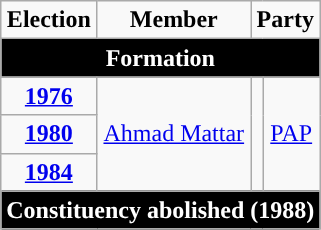<table class="wikitable" style="text-align:center">
<tr>
<td><strong>Election </strong></td>
<td><strong>Member</strong></td>
<td colspan="2"><strong>Party</strong></td>
</tr>
<tr>
<td colspan=4 style="background:black; color:white;"><strong>Formation</strong></td>
</tr>
<tr>
<td><strong><a href='#'>1976</a></strong></td>
<td rowspan="3"><a href='#'>Ahmad Mattar</a></td>
<td rowspan="3" style="background:"></td>
<td rowspan="3"><a href='#'>PAP</a></td>
</tr>
<tr>
<td><strong><a href='#'>1980</a></strong></td>
</tr>
<tr>
<td><strong><a href='#'>1984</a></strong></td>
</tr>
<tr>
<td colspan=4 style="background:black; color:white;"><strong>Constituency abolished (1988)</strong></td>
</tr>
</table>
